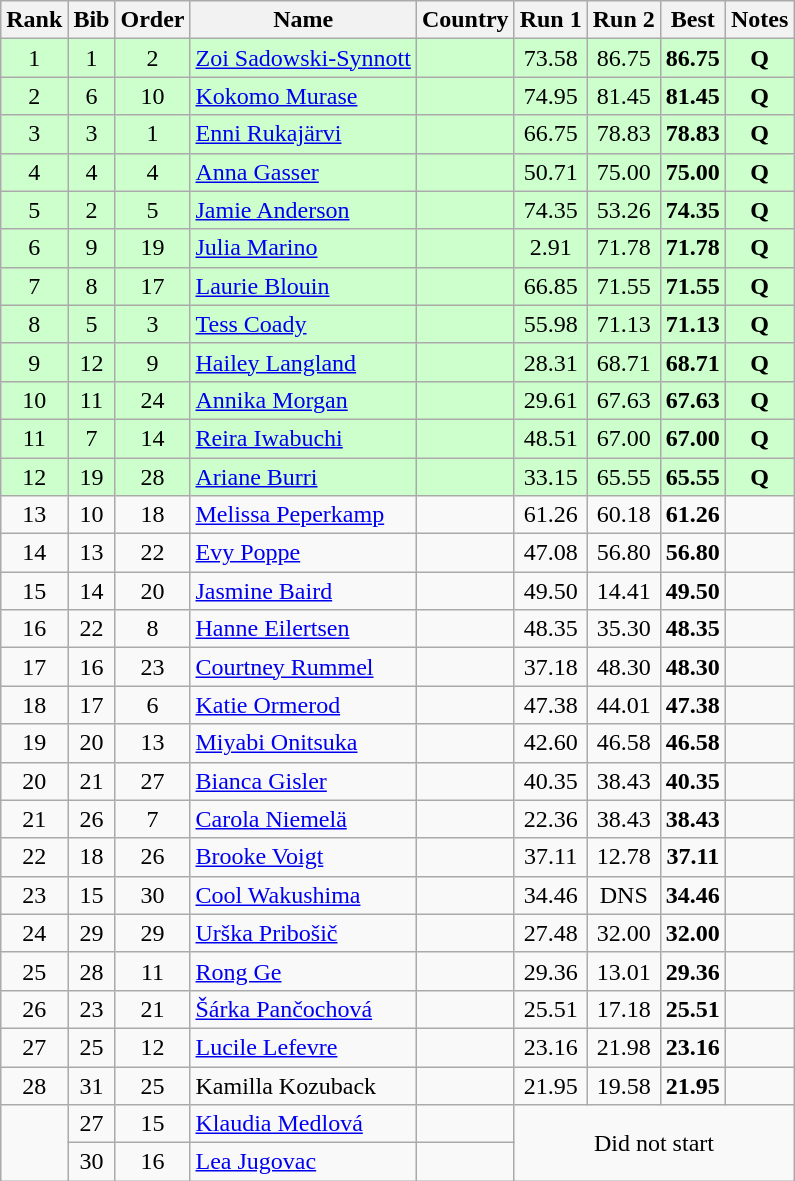<table class="wikitable sortable" style="text-align:center">
<tr>
<th>Rank</th>
<th>Bib</th>
<th>Order</th>
<th>Name</th>
<th>Country</th>
<th>Run 1</th>
<th>Run 2</th>
<th>Best</th>
<th>Notes</th>
</tr>
<tr style="background:#cfc;">
<td>1</td>
<td>1</td>
<td>2</td>
<td align=left><a href='#'>Zoi Sadowski-Synnott</a></td>
<td align=left></td>
<td>73.58</td>
<td>86.75</td>
<td><strong>86.75</strong></td>
<td><strong>Q</strong></td>
</tr>
<tr style="background:#cfc;">
<td>2</td>
<td>6</td>
<td>10</td>
<td align=left><a href='#'>Kokomo Murase</a></td>
<td align=left></td>
<td>74.95</td>
<td>81.45</td>
<td><strong>81.45</strong></td>
<td><strong>Q</strong></td>
</tr>
<tr style="background:#cfc;">
<td>3</td>
<td>3</td>
<td>1</td>
<td align=left><a href='#'>Enni Rukajärvi</a></td>
<td align=left></td>
<td>66.75</td>
<td>78.83</td>
<td><strong>78.83</strong></td>
<td><strong>Q</strong></td>
</tr>
<tr style="background:#cfc;">
<td>4</td>
<td>4</td>
<td>4</td>
<td align=left><a href='#'>Anna Gasser</a></td>
<td align=left></td>
<td>50.71</td>
<td>75.00</td>
<td><strong>75.00</strong></td>
<td><strong>Q</strong></td>
</tr>
<tr style="background:#cfc;">
<td>5</td>
<td>2</td>
<td>5</td>
<td align=left><a href='#'>Jamie Anderson</a></td>
<td align=left></td>
<td>74.35</td>
<td>53.26</td>
<td><strong>74.35</strong></td>
<td><strong>Q</strong></td>
</tr>
<tr style="background:#cfc;">
<td>6</td>
<td>9</td>
<td>19</td>
<td align=left><a href='#'>Julia Marino</a></td>
<td align=left></td>
<td>2.91</td>
<td>71.78</td>
<td><strong>71.78</strong></td>
<td><strong>Q</strong></td>
</tr>
<tr style="background:#cfc;">
<td>7</td>
<td>8</td>
<td>17</td>
<td align=left><a href='#'>Laurie Blouin</a></td>
<td align=left></td>
<td>66.85</td>
<td>71.55</td>
<td><strong>71.55</strong></td>
<td><strong>Q</strong></td>
</tr>
<tr style="background:#cfc;">
<td>8</td>
<td>5</td>
<td>3</td>
<td align=left><a href='#'>Tess Coady</a></td>
<td align=left></td>
<td>55.98</td>
<td>71.13</td>
<td><strong>71.13</strong></td>
<td><strong>Q</strong></td>
</tr>
<tr style="background:#cfc;">
<td>9</td>
<td>12</td>
<td>9</td>
<td align=left><a href='#'>Hailey Langland</a></td>
<td align=left></td>
<td>28.31</td>
<td>68.71</td>
<td><strong>68.71</strong></td>
<td><strong>Q</strong></td>
</tr>
<tr style="background:#cfc;">
<td>10</td>
<td>11</td>
<td>24</td>
<td align=left><a href='#'>Annika Morgan</a></td>
<td align=left></td>
<td>29.61</td>
<td>67.63</td>
<td><strong>67.63</strong></td>
<td><strong>Q</strong></td>
</tr>
<tr style="background:#cfc;">
<td>11</td>
<td>7</td>
<td>14</td>
<td align=left><a href='#'>Reira Iwabuchi</a></td>
<td align=left></td>
<td>48.51</td>
<td>67.00</td>
<td><strong>67.00</strong></td>
<td><strong>Q</strong></td>
</tr>
<tr style="background:#cfc;">
<td>12</td>
<td>19</td>
<td>28</td>
<td align=left><a href='#'>Ariane Burri</a></td>
<td align=left></td>
<td>33.15</td>
<td>65.55</td>
<td><strong>65.55</strong></td>
<td><strong>Q</strong></td>
</tr>
<tr>
<td>13</td>
<td>10</td>
<td>18</td>
<td align=left><a href='#'>Melissa Peperkamp</a></td>
<td align=left></td>
<td>61.26</td>
<td>60.18</td>
<td><strong>61.26</strong></td>
<td></td>
</tr>
<tr>
<td>14</td>
<td>13</td>
<td>22</td>
<td align=left><a href='#'>Evy Poppe</a></td>
<td align=left></td>
<td>47.08</td>
<td>56.80</td>
<td><strong>56.80</strong></td>
<td></td>
</tr>
<tr>
<td>15</td>
<td>14</td>
<td>20</td>
<td align=left><a href='#'>Jasmine Baird</a></td>
<td align=left></td>
<td>49.50</td>
<td>14.41</td>
<td><strong>49.50</strong></td>
<td></td>
</tr>
<tr>
<td>16</td>
<td>22</td>
<td>8</td>
<td align=left><a href='#'>Hanne Eilertsen</a></td>
<td align=left></td>
<td>48.35</td>
<td>35.30</td>
<td><strong>48.35</strong></td>
<td></td>
</tr>
<tr>
<td>17</td>
<td>16</td>
<td>23</td>
<td align=left><a href='#'>Courtney Rummel</a></td>
<td align=left></td>
<td>37.18</td>
<td>48.30</td>
<td><strong>48.30</strong></td>
<td></td>
</tr>
<tr>
<td>18</td>
<td>17</td>
<td>6</td>
<td align=left><a href='#'>Katie Ormerod</a></td>
<td align=left></td>
<td>47.38</td>
<td>44.01</td>
<td><strong>47.38</strong></td>
<td></td>
</tr>
<tr>
<td>19</td>
<td>20</td>
<td>13</td>
<td align=left><a href='#'>Miyabi Onitsuka</a></td>
<td align=left></td>
<td>42.60</td>
<td>46.58</td>
<td><strong>46.58</strong></td>
<td></td>
</tr>
<tr>
<td>20</td>
<td>21</td>
<td>27</td>
<td align=left><a href='#'>Bianca Gisler</a></td>
<td align=left></td>
<td>40.35</td>
<td>38.43</td>
<td><strong>40.35</strong></td>
<td></td>
</tr>
<tr>
<td>21</td>
<td>26</td>
<td>7</td>
<td align=left><a href='#'>Carola Niemelä</a></td>
<td align=left></td>
<td>22.36</td>
<td>38.43</td>
<td><strong>38.43</strong></td>
<td></td>
</tr>
<tr>
<td>22</td>
<td>18</td>
<td>26</td>
<td align=left><a href='#'>Brooke Voigt</a></td>
<td align=left></td>
<td>37.11</td>
<td>12.78</td>
<td><strong>37.11</strong></td>
<td></td>
</tr>
<tr>
<td>23</td>
<td>15</td>
<td>30</td>
<td align=left><a href='#'>Cool Wakushima</a></td>
<td align=left></td>
<td>34.46</td>
<td>DNS</td>
<td><strong>34.46</strong></td>
<td></td>
</tr>
<tr>
<td>24</td>
<td>29</td>
<td>29</td>
<td align=left><a href='#'>Urška Pribošič</a></td>
<td align=left></td>
<td>27.48</td>
<td>32.00</td>
<td><strong>32.00</strong></td>
<td></td>
</tr>
<tr>
<td>25</td>
<td>28</td>
<td>11</td>
<td align=left><a href='#'>Rong Ge</a></td>
<td align=left></td>
<td>29.36</td>
<td>13.01</td>
<td><strong>29.36</strong></td>
<td></td>
</tr>
<tr>
<td>26</td>
<td>23</td>
<td>21</td>
<td align=left><a href='#'>Šárka Pančochová</a></td>
<td align=left></td>
<td>25.51</td>
<td>17.18</td>
<td><strong>25.51</strong></td>
<td></td>
</tr>
<tr>
<td>27</td>
<td>25</td>
<td>12</td>
<td align=left><a href='#'>Lucile Lefevre</a></td>
<td align=left></td>
<td>23.16</td>
<td>21.98</td>
<td><strong>23.16</strong></td>
<td></td>
</tr>
<tr>
<td>28</td>
<td>31</td>
<td>25</td>
<td align=left>Kamilla Kozuback</td>
<td align=left></td>
<td>21.95</td>
<td>19.58</td>
<td><strong>21.95</strong></td>
<td></td>
</tr>
<tr>
<td rowspan=2></td>
<td>27</td>
<td>15</td>
<td align=left><a href='#'>Klaudia Medlová</a></td>
<td align=left></td>
<td colspan=4 rowspan=2>Did not start</td>
</tr>
<tr>
<td>30</td>
<td>16</td>
<td align=left><a href='#'>Lea Jugovac</a></td>
<td align=left></td>
</tr>
</table>
